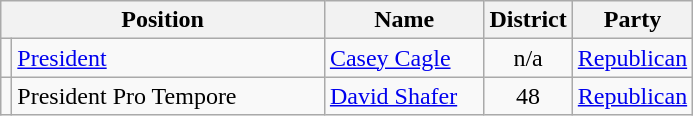<table class="wikitable">
<tr>
<th colspan=2 align=center>Position</th>
<th align="center" width="99">Name</th>
<th align=center>District</th>
<th align=center>Party</th>
</tr>
<tr>
<td></td>
<td width="201"><a href='#'>President</a></td>
<td><a href='#'>Casey Cagle</a></td>
<td align=center>n/a</td>
<td><a href='#'>Republican</a></td>
</tr>
<tr>
<td></td>
<td>President Pro Tempore</td>
<td><a href='#'>David Shafer</a></td>
<td align=center>48</td>
<td><a href='#'>Republican</a></td>
</tr>
</table>
